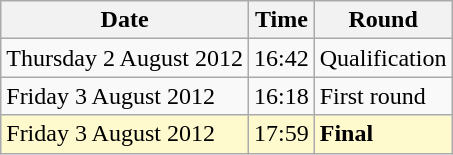<table class="wikitable">
<tr>
<th>Date</th>
<th>Time</th>
<th>Round</th>
</tr>
<tr>
<td>Thursday 2 August 2012</td>
<td>16:42</td>
<td>Qualification</td>
</tr>
<tr>
<td>Friday 3 August 2012</td>
<td>16:18</td>
<td>First round</td>
</tr>
<tr>
<td style=background:lemonchiffon>Friday 3 August 2012</td>
<td style=background:lemonchiffon>17:59</td>
<td style=background:lemonchiffon><strong>Final</strong></td>
</tr>
</table>
